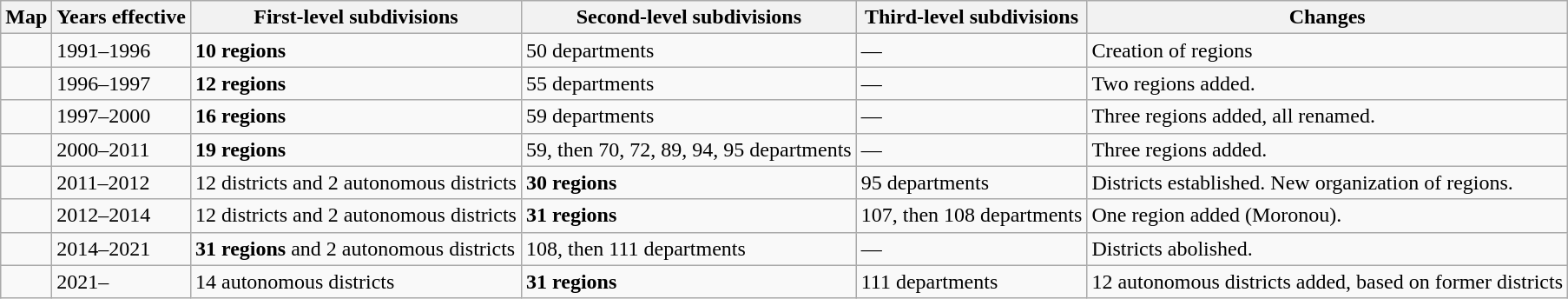<table class="wikitable">
<tr>
<th>Map</th>
<th>Years effective</th>
<th>First-level subdivisions</th>
<th>Second-level subdivisions</th>
<th>Third-level subdivisions</th>
<th>Changes</th>
</tr>
<tr>
<td></td>
<td>1991–1996</td>
<td><strong>10 regions</strong></td>
<td>50 departments</td>
<td>—</td>
<td>Creation of regions</td>
</tr>
<tr>
<td></td>
<td>1996–1997</td>
<td><strong>12 regions</strong></td>
<td>55 departments</td>
<td>—</td>
<td>Two regions added.</td>
</tr>
<tr>
<td></td>
<td>1997–2000</td>
<td><strong>16 regions</strong></td>
<td>59 departments</td>
<td>—</td>
<td>Three regions added, all renamed.</td>
</tr>
<tr>
<td></td>
<td>2000–2011</td>
<td><strong>19 regions</strong></td>
<td>59, then 70, 72, 89, 94, 95 departments</td>
<td>—</td>
<td>Three regions added.</td>
</tr>
<tr>
<td></td>
<td>2011–2012</td>
<td>12 districts and 2 autonomous districts</td>
<td><strong>30 regions</strong></td>
<td>95 departments</td>
<td>Districts established. New organization of regions.</td>
</tr>
<tr>
<td></td>
<td>2012–2014</td>
<td>12 districts and 2 autonomous districts</td>
<td><strong>31 regions</strong></td>
<td>107, then 108 departments</td>
<td>One region added (Moronou).</td>
</tr>
<tr>
<td></td>
<td>2014–2021</td>
<td><strong>31 regions</strong> and 2 autonomous districts</td>
<td>108, then 111 departments</td>
<td>—</td>
<td>Districts abolished.</td>
</tr>
<tr>
<td></td>
<td>2021–</td>
<td>14 autonomous districts</td>
<td><strong>31 regions</strong></td>
<td>111 departments</td>
<td>12 autonomous districts added, based on former districts</td>
</tr>
</table>
